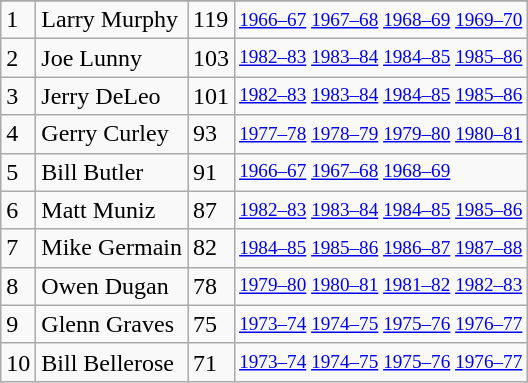<table class="wikitable">
<tr>
</tr>
<tr>
<td>1</td>
<td>Larry Murphy</td>
<td>119</td>
<td style="font-size:80%;"><a href='#'>1966–67</a> <a href='#'>1967–68</a> <a href='#'>1968–69</a> <a href='#'>1969–70</a></td>
</tr>
<tr>
<td>2</td>
<td>Joe Lunny</td>
<td>103</td>
<td style="font-size:80%;"><a href='#'>1982–83</a> <a href='#'>1983–84</a> <a href='#'>1984–85</a> <a href='#'>1985–86</a></td>
</tr>
<tr>
<td>3</td>
<td>Jerry DeLeo</td>
<td>101</td>
<td style="font-size:80%;"><a href='#'>1982–83</a> <a href='#'>1983–84</a> <a href='#'>1984–85</a> <a href='#'>1985–86</a></td>
</tr>
<tr>
<td>4</td>
<td>Gerry Curley</td>
<td>93</td>
<td style="font-size:80%;"><a href='#'>1977–78</a> <a href='#'>1978–79</a> <a href='#'>1979–80</a> <a href='#'>1980–81</a></td>
</tr>
<tr>
<td>5</td>
<td>Bill Butler</td>
<td>91</td>
<td style="font-size:80%;"><a href='#'>1966–67</a> <a href='#'>1967–68</a> <a href='#'>1968–69</a></td>
</tr>
<tr>
<td>6</td>
<td>Matt Muniz</td>
<td>87</td>
<td style="font-size:80%;"><a href='#'>1982–83</a> <a href='#'>1983–84</a> <a href='#'>1984–85</a> <a href='#'>1985–86</a></td>
</tr>
<tr>
<td>7</td>
<td>Mike Germain</td>
<td>82</td>
<td style="font-size:80%;"><a href='#'>1984–85</a> <a href='#'>1985–86</a> <a href='#'>1986–87</a> <a href='#'>1987–88</a></td>
</tr>
<tr>
<td>8</td>
<td>Owen Dugan</td>
<td>78</td>
<td style="font-size:80%;"><a href='#'>1979–80</a> <a href='#'>1980–81</a> <a href='#'>1981–82</a> <a href='#'>1982–83</a></td>
</tr>
<tr>
<td>9</td>
<td>Glenn Graves</td>
<td>75</td>
<td style="font-size:80%;"><a href='#'>1973–74</a> <a href='#'>1974–75</a> <a href='#'>1975–76</a> <a href='#'>1976–77</a></td>
</tr>
<tr>
<td>10</td>
<td>Bill Bellerose</td>
<td>71</td>
<td style="font-size:80%;"><a href='#'>1973–74</a> <a href='#'>1974–75</a> <a href='#'>1975–76</a> <a href='#'>1976–77</a></td>
</tr>
</table>
